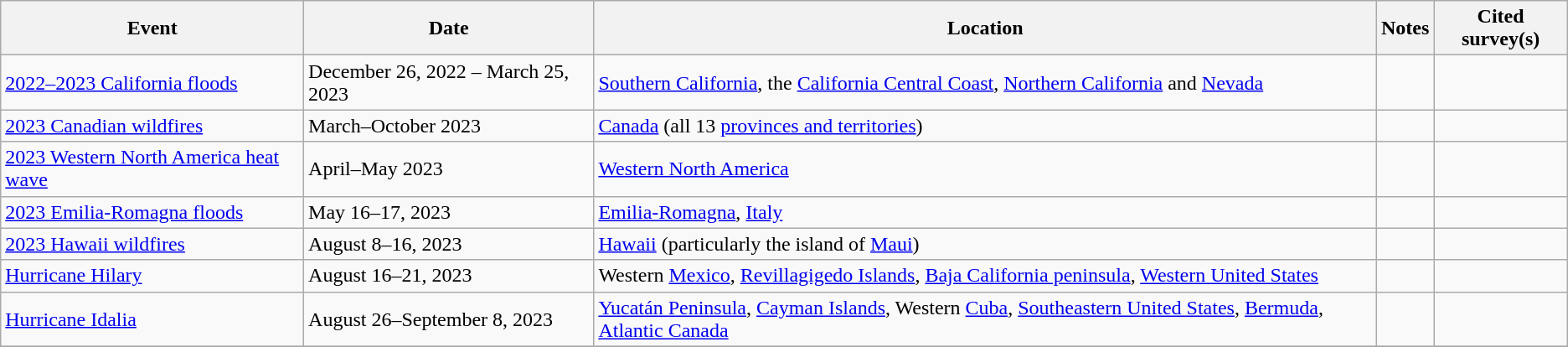<table class="wikitable">
<tr>
<th>Event</th>
<th>Date</th>
<th>Location</th>
<th>Notes</th>
<th>Cited survey(s)</th>
</tr>
<tr>
<td><a href='#'>2022–2023 California floods</a></td>
<td>December 26, 2022 – March 25, 2023</td>
<td><a href='#'>Southern California</a>, the <a href='#'>California Central Coast</a>, <a href='#'>Northern California</a> and <a href='#'>Nevada</a></td>
<td></td>
<td></td>
</tr>
<tr>
<td><a href='#'>2023 Canadian wildfires</a></td>
<td>March–October 2023</td>
<td><a href='#'>Canada</a> (all 13 <a href='#'>provinces and territories</a>)</td>
<td></td>
<td></td>
</tr>
<tr>
<td><a href='#'>2023 Western North America heat wave</a></td>
<td>April–May 2023</td>
<td><a href='#'>Western North America</a></td>
<td></td>
<td></td>
</tr>
<tr>
<td><a href='#'>2023 Emilia-Romagna floods</a></td>
<td>May 16–17, 2023</td>
<td><a href='#'>Emilia-Romagna</a>, <a href='#'>Italy</a></td>
<td></td>
<td></td>
</tr>
<tr>
<td><a href='#'>2023 Hawaii wildfires</a></td>
<td>August 8–16, 2023</td>
<td><a href='#'>Hawaii</a> (particularly the island of <a href='#'>Maui</a>)</td>
<td></td>
<td></td>
</tr>
<tr>
<td><a href='#'>Hurricane Hilary</a></td>
<td>August 16–21, 2023</td>
<td>Western <a href='#'>Mexico</a>, <a href='#'>Revillagigedo Islands</a>, <a href='#'>Baja California peninsula</a>, <a href='#'>Western United States</a></td>
<td></td>
<td></td>
</tr>
<tr>
<td><a href='#'>Hurricane Idalia</a></td>
<td>August 26–September 8, 2023</td>
<td><a href='#'>Yucatán Peninsula</a>, <a href='#'>Cayman Islands</a>, Western <a href='#'>Cuba</a>, <a href='#'>Southeastern United States</a>, <a href='#'>Bermuda</a>, <a href='#'>Atlantic Canada</a></td>
<td></td>
<td></td>
</tr>
<tr>
</tr>
</table>
